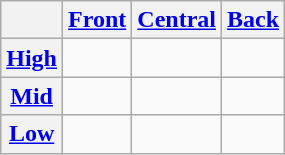<table class="wikitable" style="text-align:center">
<tr>
<th></th>
<th><a href='#'>Front</a></th>
<th><a href='#'>Central</a></th>
<th><a href='#'>Back</a></th>
</tr>
<tr>
<th><a href='#'>High</a></th>
<td></td>
<td></td>
<td></td>
</tr>
<tr>
<th><a href='#'>Mid</a></th>
<td></td>
<td></td>
<td></td>
</tr>
<tr>
<th><a href='#'>Low</a></th>
<td></td>
<td></td>
<td></td>
</tr>
</table>
